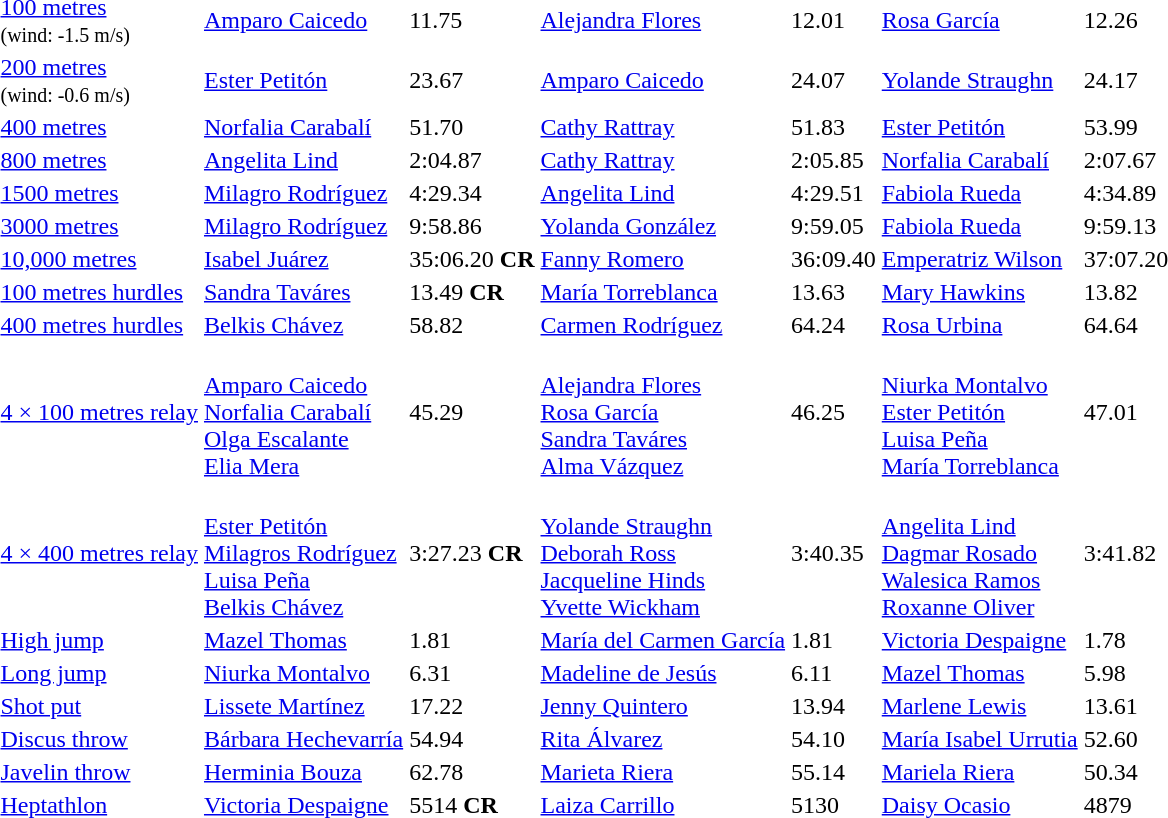<table>
<tr>
<td><a href='#'>100 metres</a><br><small>(wind: -1.5 m/s)</small></td>
<td><a href='#'>Amparo Caicedo</a><br> </td>
<td>11.75</td>
<td><a href='#'>Alejandra Flores</a><br> </td>
<td>12.01</td>
<td><a href='#'>Rosa García</a><br> </td>
<td>12.26</td>
</tr>
<tr>
<td><a href='#'>200 metres</a><br><small>(wind: -0.6 m/s)</small></td>
<td><a href='#'>Ester Petitón</a><br> </td>
<td>23.67</td>
<td><a href='#'>Amparo Caicedo</a><br> </td>
<td>24.07</td>
<td><a href='#'>Yolande Straughn</a><br> </td>
<td>24.17</td>
</tr>
<tr>
<td><a href='#'>400 metres</a></td>
<td><a href='#'>Norfalia Carabalí</a><br> </td>
<td>51.70</td>
<td><a href='#'>Cathy Rattray</a><br> </td>
<td>51.83</td>
<td><a href='#'>Ester Petitón</a><br> </td>
<td>53.99</td>
</tr>
<tr>
<td><a href='#'>800 metres</a></td>
<td><a href='#'>Angelita Lind</a><br> </td>
<td>2:04.87</td>
<td><a href='#'>Cathy Rattray</a><br> </td>
<td>2:05.85</td>
<td><a href='#'>Norfalia Carabalí</a><br> </td>
<td>2:07.67</td>
</tr>
<tr>
<td><a href='#'>1500 metres</a></td>
<td><a href='#'>Milagro Rodríguez</a><br> </td>
<td>4:29.34</td>
<td><a href='#'>Angelita Lind</a><br> </td>
<td>4:29.51</td>
<td><a href='#'>Fabiola Rueda</a><br> </td>
<td>4:34.89</td>
</tr>
<tr>
<td><a href='#'>3000 metres</a></td>
<td><a href='#'>Milagro Rodríguez</a><br> </td>
<td>9:58.86</td>
<td><a href='#'>Yolanda González</a><br> </td>
<td>9:59.05</td>
<td><a href='#'>Fabiola Rueda</a><br> </td>
<td>9:59.13</td>
</tr>
<tr>
<td><a href='#'>10,000 metres</a></td>
<td><a href='#'>Isabel Juárez</a><br> </td>
<td>35:06.20 <strong>CR</strong></td>
<td><a href='#'>Fanny Romero</a><br> </td>
<td>36:09.40</td>
<td><a href='#'>Emperatriz Wilson</a><br> </td>
<td>37:07.20</td>
</tr>
<tr>
<td><a href='#'>100 metres hurdles</a></td>
<td><a href='#'>Sandra Taváres</a><br> </td>
<td>13.49 <strong>CR</strong></td>
<td><a href='#'>María Torreblanca</a><br> </td>
<td>13.63</td>
<td><a href='#'>Mary Hawkins</a><br> </td>
<td>13.82</td>
</tr>
<tr>
<td><a href='#'>400 metres hurdles</a></td>
<td><a href='#'>Belkis Chávez</a><br> </td>
<td>58.82</td>
<td><a href='#'>Carmen Rodríguez</a><br> </td>
<td>64.24</td>
<td><a href='#'>Rosa Urbina</a><br> </td>
<td>64.64</td>
</tr>
<tr>
<td><a href='#'>4 × 100 metres relay</a></td>
<td><br><a href='#'>Amparo Caicedo</a><br><a href='#'>Norfalia Carabalí</a><br><a href='#'>Olga Escalante</a><br><a href='#'>Elia Mera</a></td>
<td>45.29</td>
<td><br><a href='#'>Alejandra Flores</a><br><a href='#'>Rosa García</a><br><a href='#'>Sandra Taváres</a><br><a href='#'>Alma Vázquez</a></td>
<td>46.25</td>
<td><br><a href='#'>Niurka Montalvo</a><br><a href='#'>Ester Petitón</a><br><a href='#'>Luisa Peña</a><br><a href='#'>María Torreblanca</a></td>
<td>47.01</td>
</tr>
<tr>
<td><a href='#'>4 × 400 metres relay</a></td>
<td><br><a href='#'>Ester Petitón</a><br><a href='#'>Milagros Rodríguez</a><br><a href='#'>Luisa Peña</a><br><a href='#'>Belkis Chávez</a></td>
<td>3:27.23 <strong>CR</strong></td>
<td><br><a href='#'>Yolande Straughn</a><br><a href='#'>Deborah Ross</a><br><a href='#'>Jacqueline Hinds</a><br><a href='#'>Yvette Wickham</a></td>
<td>3:40.35</td>
<td><br><a href='#'>Angelita Lind</a><br><a href='#'>Dagmar Rosado</a><br><a href='#'>Walesica Ramos</a><br><a href='#'>Roxanne Oliver</a></td>
<td>3:41.82</td>
</tr>
<tr>
<td><a href='#'>High jump</a></td>
<td><a href='#'>Mazel Thomas</a><br> </td>
<td>1.81</td>
<td><a href='#'>María del Carmen García</a><br> </td>
<td>1.81</td>
<td><a href='#'>Victoria Despaigne</a><br> </td>
<td>1.78</td>
</tr>
<tr>
<td><a href='#'>Long jump</a></td>
<td><a href='#'>Niurka Montalvo</a><br> </td>
<td>6.31</td>
<td><a href='#'>Madeline de Jesús</a><br> </td>
<td>6.11</td>
<td><a href='#'>Mazel Thomas</a><br> </td>
<td>5.98</td>
</tr>
<tr>
<td><a href='#'>Shot put</a></td>
<td><a href='#'>Lissete Martínez</a><br> </td>
<td>17.22</td>
<td><a href='#'>Jenny Quintero</a><br> </td>
<td>13.94</td>
<td><a href='#'>Marlene Lewis</a><br> </td>
<td>13.61</td>
</tr>
<tr>
<td><a href='#'>Discus throw</a></td>
<td><a href='#'>Bárbara Hechevarría</a><br> </td>
<td>54.94</td>
<td><a href='#'>Rita Álvarez</a><br> </td>
<td>54.10</td>
<td><a href='#'>María Isabel Urrutia</a><br> </td>
<td>52.60</td>
</tr>
<tr>
<td><a href='#'>Javelin throw</a></td>
<td><a href='#'>Herminia Bouza</a><br> </td>
<td>62.78</td>
<td><a href='#'>Marieta Riera</a><br> </td>
<td>55.14</td>
<td><a href='#'>Mariela Riera</a><br> </td>
<td>50.34</td>
</tr>
<tr>
<td><a href='#'>Heptathlon</a></td>
<td><a href='#'>Victoria Despaigne</a><br> </td>
<td>5514 <strong>CR</strong></td>
<td><a href='#'>Laiza Carrillo</a><br> </td>
<td>5130</td>
<td><a href='#'>Daisy Ocasio</a><br> </td>
<td>4879</td>
</tr>
</table>
